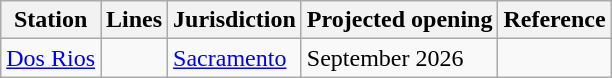<table class="wikitable sortable">
<tr>
<th>Station</th>
<th>Lines</th>
<th>Jurisdiction</th>
<th>Projected opening</th>
<th class="unsortable">Reference</th>
</tr>
<tr>
<td><a href='#'>Dos Rios</a></td>
<td></td>
<td><a href='#'>Sacramento</a></td>
<td>September 2026</td>
<td align="center"></td>
</tr>
</table>
